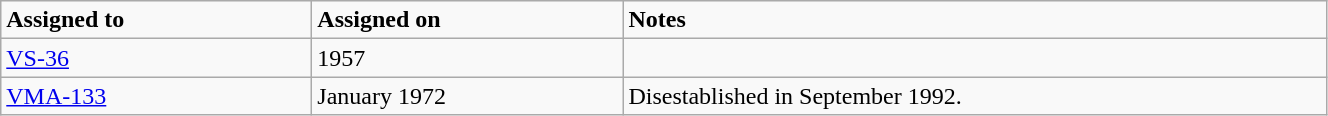<table class="wikitable" style="width: 70%;">
<tr>
<td style="width: 200px;"><strong>Assigned to</strong></td>
<td style="width: 200px;"><strong>Assigned on</strong></td>
<td><strong>Notes</strong></td>
</tr>
<tr>
<td><a href='#'>VS-36</a></td>
<td>1957</td>
<td></td>
</tr>
<tr>
<td><a href='#'>VMA-133</a></td>
<td>January 1972</td>
<td>Disestablished in September 1992.</td>
</tr>
</table>
